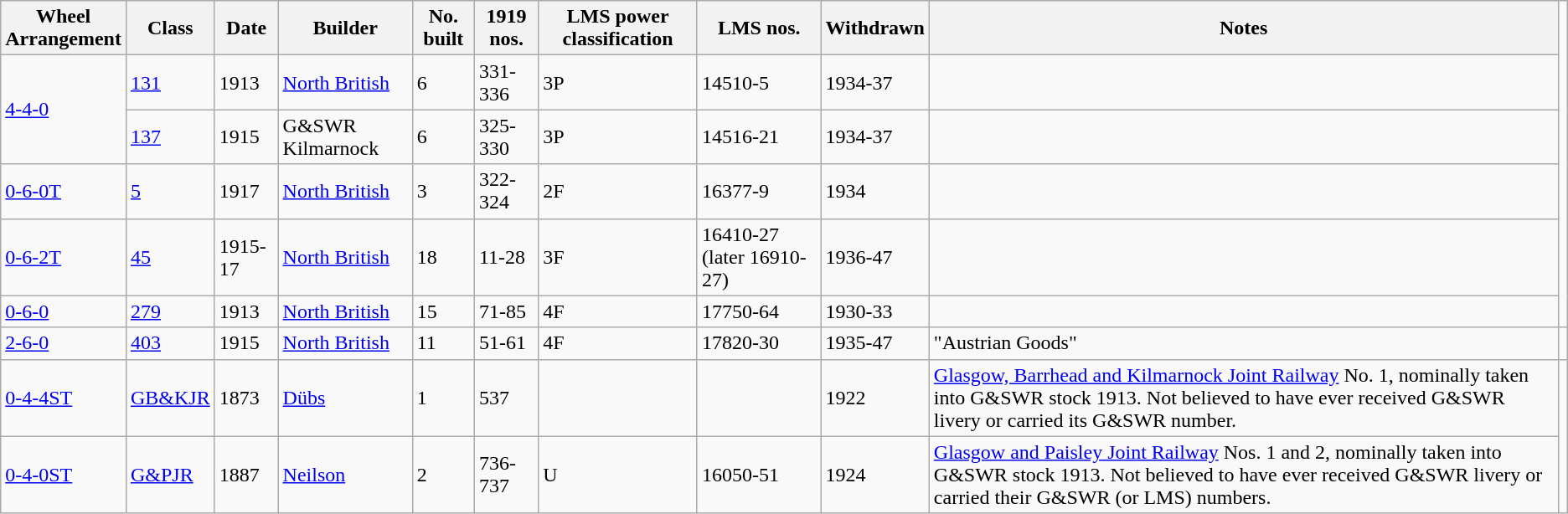<table class="wikitable">
<tr>
<th>Wheel<br>Arrangement</th>
<th>Class</th>
<th>Date</th>
<th>Builder</th>
<th>No. built</th>
<th>1919 nos.</th>
<th>LMS power classification</th>
<th>LMS nos.</th>
<th>Withdrawn</th>
<th>Notes</th>
</tr>
<tr>
<td rowspan=2><a href='#'>4-4-0</a></td>
<td><a href='#'>131</a></td>
<td>1913</td>
<td><a href='#'>North British</a></td>
<td>6</td>
<td>331-336</td>
<td>3P</td>
<td>14510-5</td>
<td>1934-37</td>
<td></td>
</tr>
<tr>
<td><a href='#'>137</a></td>
<td>1915</td>
<td>G&SWR Kilmarnock</td>
<td>6</td>
<td>325-330</td>
<td>3P</td>
<td>14516-21</td>
<td>1934-37</td>
<td></td>
</tr>
<tr>
<td><a href='#'>0-6-0T</a></td>
<td><a href='#'>5</a></td>
<td>1917</td>
<td><a href='#'>North British</a></td>
<td>3</td>
<td>322-324</td>
<td>2F</td>
<td>16377-9</td>
<td>1934</td>
<td></td>
</tr>
<tr>
<td><a href='#'>0-6-2T</a></td>
<td><a href='#'>45</a></td>
<td>1915-17</td>
<td><a href='#'>North British</a></td>
<td>18</td>
<td>11-28</td>
<td>3F</td>
<td>16410-27 (later 16910-27)</td>
<td>1936-47</td>
<td></td>
</tr>
<tr>
<td><a href='#'>0-6-0</a></td>
<td><a href='#'>279</a></td>
<td>1913</td>
<td><a href='#'>North British</a></td>
<td>15</td>
<td>71-85</td>
<td>4F</td>
<td>17750-64</td>
<td>1930-33</td>
<td></td>
</tr>
<tr>
<td><a href='#'>2-6-0</a></td>
<td><a href='#'>403</a></td>
<td>1915</td>
<td><a href='#'>North British</a></td>
<td>11</td>
<td>51-61</td>
<td>4F</td>
<td>17820-30</td>
<td>1935-47</td>
<td>"Austrian Goods"</td>
<td></td>
</tr>
<tr>
<td><a href='#'>0-4-4ST</a></td>
<td><a href='#'>GB&KJR</a></td>
<td>1873</td>
<td><a href='#'>Dübs</a></td>
<td>1</td>
<td>537</td>
<td></td>
<td></td>
<td>1922</td>
<td><a href='#'>Glasgow, Barrhead and Kilmarnock Joint Railway</a> No. 1, nominally taken into G&SWR stock 1913.  Not believed to have ever received G&SWR livery or carried its G&SWR number.</td>
</tr>
<tr>
<td><a href='#'>0-4-0ST</a></td>
<td><a href='#'>G&PJR</a></td>
<td>1887</td>
<td><a href='#'>Neilson</a></td>
<td>2</td>
<td>736-737</td>
<td>U</td>
<td>16050-51</td>
<td>1924</td>
<td><a href='#'>Glasgow and Paisley Joint Railway</a> Nos. 1 and 2, nominally taken into G&SWR stock 1913.  Not believed to have ever received G&SWR livery or carried their G&SWR (or LMS) numbers.</td>
</tr>
</table>
